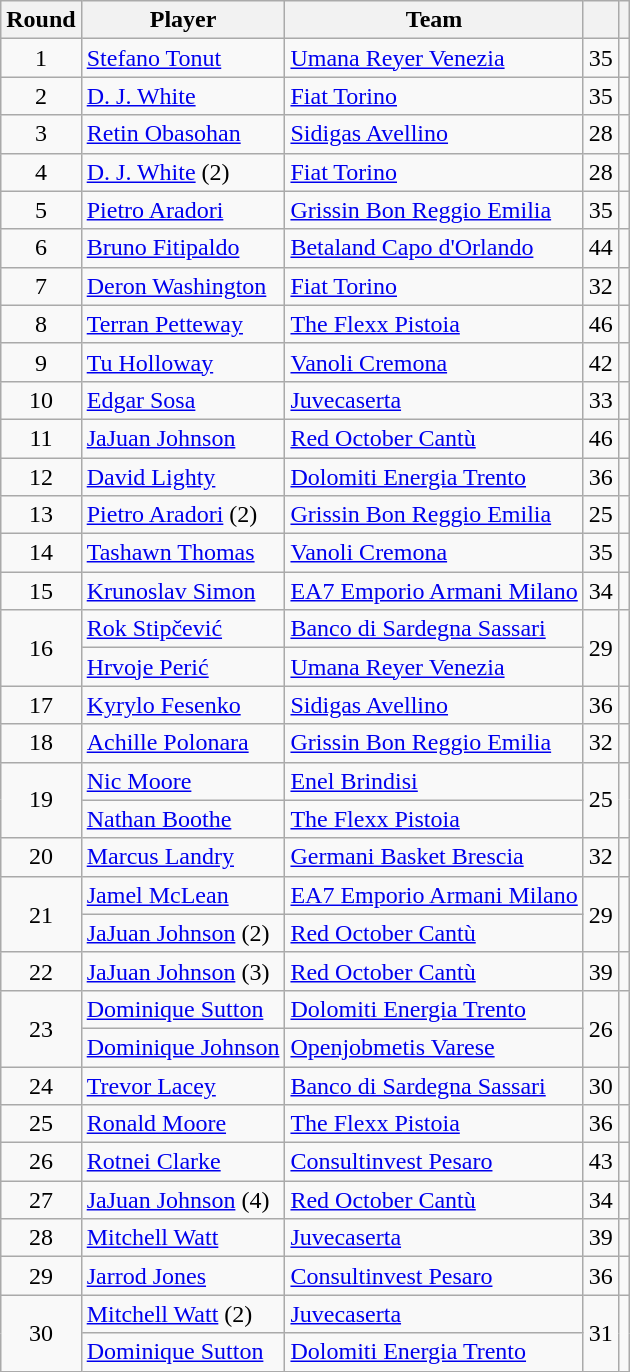<table class="wikitable sortable" style="text-align: center;">
<tr>
<th>Round</th>
<th>Player</th>
<th>Team</th>
<th></th>
<th></th>
</tr>
<tr>
<td>1</td>
<td style="text-align:left;"> <a href='#'>Stefano Tonut</a></td>
<td style="text-align:left;"><a href='#'>Umana Reyer Venezia</a></td>
<td>35</td>
<td></td>
</tr>
<tr>
<td>2</td>
<td style="text-align:left;"> <a href='#'>D. J. White</a></td>
<td style="text-align:left;"><a href='#'>Fiat Torino</a></td>
<td>35</td>
<td></td>
</tr>
<tr>
<td>3</td>
<td style="text-align:left;"> <a href='#'>Retin Obasohan</a></td>
<td style="text-align:left;"><a href='#'>Sidigas Avellino</a></td>
<td>28</td>
<td></td>
</tr>
<tr>
<td>4</td>
<td style="text-align:left;"> <a href='#'>D. J. White</a> (2)</td>
<td style="text-align:left;"><a href='#'>Fiat Torino</a></td>
<td>28</td>
<td></td>
</tr>
<tr>
<td>5</td>
<td style="text-align:left;"> <a href='#'>Pietro Aradori</a></td>
<td style="text-align:left;"><a href='#'>Grissin Bon Reggio Emilia</a></td>
<td>35</td>
<td></td>
</tr>
<tr>
<td>6</td>
<td style="text-align:left;"> <a href='#'>Bruno Fitipaldo</a></td>
<td style="text-align:left;"><a href='#'>Betaland Capo d'Orlando</a></td>
<td>44</td>
<td></td>
</tr>
<tr>
<td>7</td>
<td style="text-align:left;"> <a href='#'>Deron Washington</a></td>
<td style="text-align:left;"><a href='#'>Fiat Torino</a></td>
<td>32</td>
<td></td>
</tr>
<tr>
<td>8</td>
<td style="text-align:left;"> <a href='#'>Terran Petteway</a></td>
<td style="text-align:left;"><a href='#'>The Flexx Pistoia</a></td>
<td>46</td>
<td></td>
</tr>
<tr>
<td>9</td>
<td style="text-align:left;"> <a href='#'>Tu Holloway</a></td>
<td style="text-align:left;"><a href='#'>Vanoli Cremona</a></td>
<td>42</td>
<td></td>
</tr>
<tr>
<td>10</td>
<td style="text-align:left;"> <a href='#'>Edgar Sosa</a></td>
<td style="text-align:left;"><a href='#'>Juvecaserta</a></td>
<td>33</td>
<td></td>
</tr>
<tr>
<td>11</td>
<td style="text-align:left;"> <a href='#'>JaJuan Johnson</a></td>
<td style="text-align:left;"><a href='#'>Red October Cantù</a></td>
<td>46</td>
<td></td>
</tr>
<tr>
<td>12</td>
<td style="text-align:left;"> <a href='#'>David Lighty</a></td>
<td style="text-align:left;"><a href='#'>Dolomiti Energia Trento</a></td>
<td>36</td>
<td></td>
</tr>
<tr>
<td>13</td>
<td style="text-align:left;"> <a href='#'>Pietro Aradori</a> (2)</td>
<td style="text-align:left;"><a href='#'>Grissin Bon Reggio Emilia</a></td>
<td>25</td>
<td></td>
</tr>
<tr>
<td>14</td>
<td style="text-align:left;"> <a href='#'>Tashawn Thomas</a></td>
<td style="text-align:left;"><a href='#'>Vanoli Cremona</a></td>
<td>35</td>
<td></td>
</tr>
<tr>
<td>15</td>
<td style="text-align:left;"> <a href='#'>Krunoslav Simon</a></td>
<td style="text-align:left;"><a href='#'>EA7 Emporio Armani Milano</a></td>
<td>34</td>
<td></td>
</tr>
<tr>
<td rowspan=2>16</td>
<td style="text-align:left;"> <a href='#'>Rok Stipčević</a></td>
<td style="text-align:left;"><a href='#'>Banco di Sardegna Sassari</a></td>
<td rowspan=2>29</td>
<td rowspan=2></td>
</tr>
<tr>
<td style="text-align:left;"> <a href='#'>Hrvoje Perić</a></td>
<td style="text-align:left;"><a href='#'>Umana Reyer Venezia</a></td>
</tr>
<tr>
<td>17</td>
<td style="text-align:left;"> <a href='#'>Kyrylo Fesenko</a></td>
<td style="text-align:left;"><a href='#'>Sidigas Avellino</a></td>
<td>36</td>
<td></td>
</tr>
<tr>
<td>18</td>
<td style="text-align:left;"> <a href='#'>Achille Polonara</a></td>
<td style="text-align:left;"><a href='#'>Grissin Bon Reggio Emilia</a></td>
<td>32</td>
<td></td>
</tr>
<tr>
<td rowspan=2>19</td>
<td style="text-align:left;"> <a href='#'>Nic Moore</a></td>
<td style="text-align:left;"><a href='#'>Enel Brindisi</a></td>
<td rowspan=2>25</td>
<td rowspan=2></td>
</tr>
<tr>
<td style="text-align:left;"> <a href='#'>Nathan Boothe</a></td>
<td style="text-align:left;"><a href='#'>The Flexx Pistoia</a></td>
</tr>
<tr>
<td>20</td>
<td style="text-align:left;"> <a href='#'>Marcus Landry</a></td>
<td style="text-align:left;"><a href='#'>Germani Basket Brescia</a></td>
<td>32</td>
<td></td>
</tr>
<tr>
<td rowspan=2>21</td>
<td style="text-align:left;"> <a href='#'>Jamel McLean</a></td>
<td style="text-align:left;"><a href='#'>EA7 Emporio Armani Milano</a></td>
<td rowspan=2>29</td>
<td rowspan=2></td>
</tr>
<tr>
<td style="text-align:left;"> <a href='#'>JaJuan Johnson</a> (2)</td>
<td style="text-align:left;"><a href='#'>Red October Cantù</a></td>
</tr>
<tr>
<td>22</td>
<td style="text-align:left;"> <a href='#'>JaJuan Johnson</a> (3)</td>
<td style="text-align:left;"><a href='#'>Red October Cantù</a></td>
<td>39</td>
<td></td>
</tr>
<tr>
<td rowspan=2>23</td>
<td style="text-align:left;"> <a href='#'>Dominique Sutton</a></td>
<td style="text-align:left;"><a href='#'>Dolomiti Energia Trento</a></td>
<td rowspan=2>26</td>
<td rowspan=2></td>
</tr>
<tr>
<td style="text-align:left;"> <a href='#'>Dominique Johnson</a></td>
<td style="text-align:left;"><a href='#'>Openjobmetis Varese</a></td>
</tr>
<tr>
<td>24</td>
<td style="text-align:left;"> <a href='#'>Trevor Lacey</a></td>
<td style="text-align:left;"><a href='#'>Banco di Sardegna Sassari</a></td>
<td>30</td>
<td></td>
</tr>
<tr>
<td>25</td>
<td style="text-align:left;"> <a href='#'>Ronald Moore</a></td>
<td style="text-align:left;"><a href='#'>The Flexx Pistoia</a></td>
<td>36</td>
<td></td>
</tr>
<tr>
<td>26</td>
<td style="text-align:left;"> <a href='#'>Rotnei Clarke</a></td>
<td style="text-align:left;"><a href='#'>Consultinvest Pesaro</a></td>
<td>43</td>
<td></td>
</tr>
<tr>
<td>27</td>
<td style="text-align:left;"> <a href='#'>JaJuan Johnson</a> (4)</td>
<td style="text-align:left;"><a href='#'>Red October Cantù</a></td>
<td>34</td>
<td></td>
</tr>
<tr>
<td>28</td>
<td style="text-align:left;"> <a href='#'>Mitchell Watt</a></td>
<td style="text-align:left;"><a href='#'>Juvecaserta</a></td>
<td>39</td>
<td></td>
</tr>
<tr>
<td>29</td>
<td style="text-align:left;"> <a href='#'>Jarrod Jones</a></td>
<td style="text-align:left;"><a href='#'>Consultinvest Pesaro</a></td>
<td>36</td>
<td></td>
</tr>
<tr>
<td rowspan=2>30</td>
<td style="text-align:left;"> <a href='#'>Mitchell Watt</a> (2)</td>
<td style="text-align:left;"><a href='#'>Juvecaserta</a></td>
<td rowspan=2>31</td>
<td rowspan=2></td>
</tr>
<tr>
<td style="text-align:left;"> <a href='#'>Dominique Sutton</a></td>
<td style="text-align:left;"><a href='#'>Dolomiti Energia Trento</a></td>
</tr>
</table>
